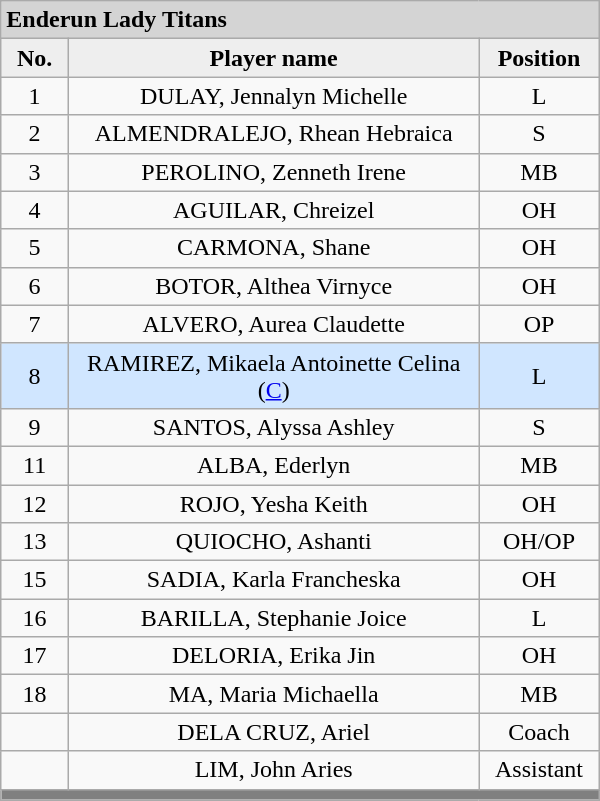<table class='wikitable mw-collapsible mw-collapsed' style='text-align: center; font-size: 100%; width: 400px; border: none;'>
<tr>
<th style="background:#D4D4D4; text-align:left;" colspan=3> Enderun Lady Titans</th>
</tr>
<tr style="background:#EEEEEE; font-weight:bold;">
<td width=5%>No.</td>
<td width=40%>Player name</td>
<td width=5%>Position</td>
</tr>
<tr>
<td>1</td>
<td>DULAY, Jennalyn Michelle</td>
<td>L</td>
</tr>
<tr>
<td>2</td>
<td>ALMENDRALEJO, Rhean Hebraica</td>
<td>S</td>
</tr>
<tr>
<td>3</td>
<td>PEROLINO, Zenneth Irene</td>
<td>MB</td>
</tr>
<tr>
<td>4</td>
<td>AGUILAR, Chreizel</td>
<td>OH</td>
</tr>
<tr>
<td>5</td>
<td>CARMONA, Shane</td>
<td>OH</td>
</tr>
<tr>
<td>6</td>
<td>BOTOR, Althea Virnyce</td>
<td>OH</td>
</tr>
<tr>
<td>7</td>
<td>ALVERO, Aurea Claudette</td>
<td>OP</td>
</tr>
<tr style="background: #D0E6FF">
<td>8</td>
<td>RAMIREZ, Mikaela Antoinette Celina (<a href='#'>C</a>)</td>
<td>L</td>
</tr>
<tr>
<td>9</td>
<td>SANTOS, Alyssa Ashley</td>
<td>S</td>
</tr>
<tr>
<td>11</td>
<td>ALBA, Ederlyn</td>
<td>MB</td>
</tr>
<tr>
<td>12</td>
<td>ROJO, Yesha Keith</td>
<td>OH</td>
</tr>
<tr>
<td>13</td>
<td>QUIOCHO, Ashanti</td>
<td>OH/OP</td>
</tr>
<tr>
<td>15</td>
<td>SADIA, Karla Francheska</td>
<td>OH</td>
</tr>
<tr>
<td>16</td>
<td>BARILLA, Stephanie Joice</td>
<td>L</td>
</tr>
<tr>
<td>17</td>
<td>DELORIA, Erika Jin</td>
<td>OH</td>
</tr>
<tr>
<td>18</td>
<td>MA, Maria Michaella</td>
<td>MB</td>
</tr>
<tr>
<td></td>
<td>DELA CRUZ, Ariel</td>
<td>Coach</td>
</tr>
<tr>
<td></td>
<td>LIM, John Aries</td>
<td>Assistant</td>
</tr>
<tr>
<th style='background: grey;' colspan=3></th>
</tr>
</table>
